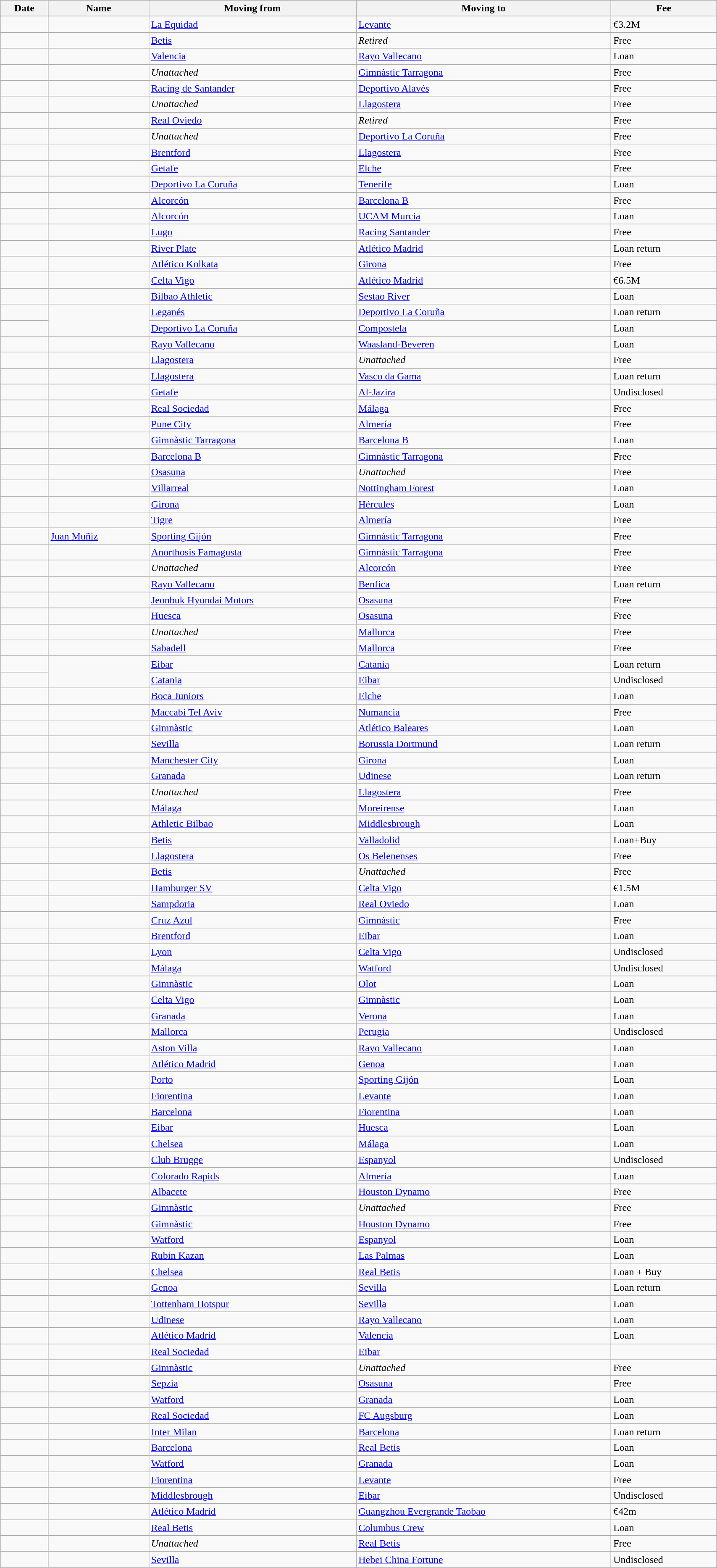<table class="wikitable sortable" width=90%>
<tr>
<th>Date</th>
<th>Name</th>
<th>Moving from</th>
<th>Moving to</th>
<th>Fee</th>
</tr>
<tr>
<td></td>
<td> </td>
<td> <a href='#'>La Equidad</a></td>
<td> <a href='#'>Levante</a></td>
<td>€3.2M</td>
</tr>
<tr>
<td></td>
<td> </td>
<td> <a href='#'>Betis</a></td>
<td> <em>Retired</em></td>
<td>Free</td>
</tr>
<tr>
<td></td>
<td> </td>
<td> <a href='#'>Valencia</a></td>
<td> <a href='#'>Rayo Vallecano</a></td>
<td>Loan</td>
</tr>
<tr>
<td></td>
<td> </td>
<td> <em>Unattached</em></td>
<td> <a href='#'>Gimnàstic Tarragona</a></td>
<td>Free</td>
</tr>
<tr>
<td></td>
<td> </td>
<td> <a href='#'>Racing de Santander</a></td>
<td> <a href='#'>Deportivo Alavés</a></td>
<td>Free</td>
</tr>
<tr>
<td></td>
<td> </td>
<td> <em>Unattached</em></td>
<td> <a href='#'>Llagostera</a></td>
<td>Free</td>
</tr>
<tr>
<td></td>
<td> </td>
<td> <a href='#'>Real Oviedo</a></td>
<td> <em>Retired</em></td>
<td>Free</td>
</tr>
<tr>
<td></td>
<td> </td>
<td> <em>Unattached</em></td>
<td> <a href='#'>Deportivo La Coruña</a></td>
<td>Free</td>
</tr>
<tr>
<td></td>
<td> </td>
<td> <a href='#'>Brentford</a></td>
<td> <a href='#'>Llagostera</a></td>
<td>Free</td>
</tr>
<tr>
<td></td>
<td> </td>
<td> <a href='#'>Getafe</a></td>
<td> <a href='#'>Elche</a></td>
<td>Free</td>
</tr>
<tr>
<td></td>
<td> </td>
<td> <a href='#'>Deportivo La Coruña</a></td>
<td> <a href='#'>Tenerife</a></td>
<td>Loan</td>
</tr>
<tr>
<td></td>
<td> </td>
<td> <a href='#'>Alcorcón</a></td>
<td> <a href='#'>Barcelona B</a></td>
<td>Free</td>
</tr>
<tr>
<td></td>
<td> </td>
<td> <a href='#'>Alcorcón</a></td>
<td> <a href='#'>UCAM Murcia</a></td>
<td>Loan</td>
</tr>
<tr>
<td></td>
<td> </td>
<td> <a href='#'>Lugo</a></td>
<td> <a href='#'>Racing Santander</a></td>
<td>Free</td>
</tr>
<tr>
<td></td>
<td> </td>
<td> <a href='#'>River Plate</a></td>
<td> <a href='#'>Atlético Madrid</a></td>
<td>Loan return</td>
</tr>
<tr>
<td></td>
<td> </td>
<td> <a href='#'>Atlético Kolkata</a></td>
<td> <a href='#'>Girona</a></td>
<td>Free</td>
</tr>
<tr>
<td></td>
<td> </td>
<td> <a href='#'>Celta Vigo</a></td>
<td> <a href='#'>Atlético Madrid</a></td>
<td>€6.5M</td>
</tr>
<tr>
<td></td>
<td> </td>
<td> <a href='#'>Bilbao Athletic</a></td>
<td> <a href='#'>Sestao River</a></td>
<td>Loan</td>
</tr>
<tr>
<td></td>
<td rowspan="2"> </td>
<td> <a href='#'>Leganés</a></td>
<td> <a href='#'>Deportivo La Coruña</a></td>
<td>Loan return</td>
</tr>
<tr>
<td></td>
<td> <a href='#'>Deportivo La Coruña</a></td>
<td> <a href='#'>Compostela</a></td>
<td>Loan</td>
</tr>
<tr>
<td></td>
<td> </td>
<td> <a href='#'>Rayo Vallecano</a></td>
<td> <a href='#'>Waasland-Beveren</a></td>
<td>Loan</td>
</tr>
<tr>
<td></td>
<td> </td>
<td> <a href='#'>Llagostera</a></td>
<td> <em>Unattached</em></td>
<td>Free</td>
</tr>
<tr>
<td></td>
<td> </td>
<td> <a href='#'>Llagostera</a></td>
<td> <a href='#'>Vasco da Gama</a></td>
<td>Loan return</td>
</tr>
<tr>
<td></td>
<td> </td>
<td> <a href='#'>Getafe</a></td>
<td> <a href='#'>Al-Jazira</a></td>
<td>Undisclosed</td>
</tr>
<tr>
<td></td>
<td> </td>
<td> <a href='#'>Real Sociedad</a></td>
<td> <a href='#'>Málaga</a></td>
<td>Free</td>
</tr>
<tr>
<td></td>
<td> </td>
<td> <a href='#'>Pune City</a></td>
<td> <a href='#'>Almería</a></td>
<td>Free</td>
</tr>
<tr>
<td></td>
<td> </td>
<td> <a href='#'>Gimnàstic Tarragona</a></td>
<td> <a href='#'>Barcelona B</a></td>
<td>Loan</td>
</tr>
<tr>
<td></td>
<td> </td>
<td> <a href='#'>Barcelona B</a></td>
<td> <a href='#'>Gimnàstic Tarragona</a></td>
<td>Free</td>
</tr>
<tr>
<td></td>
<td> </td>
<td> <a href='#'>Osasuna</a></td>
<td> <em>Unattached</em></td>
<td>Free</td>
</tr>
<tr>
<td></td>
<td> </td>
<td> <a href='#'>Villarreal</a></td>
<td> <a href='#'>Nottingham Forest</a></td>
<td>Loan</td>
</tr>
<tr>
<td></td>
<td> </td>
<td> <a href='#'>Girona</a></td>
<td> <a href='#'>Hércules</a></td>
<td>Loan</td>
</tr>
<tr>
<td></td>
<td> </td>
<td> <a href='#'>Tigre</a></td>
<td> <a href='#'>Almería</a></td>
<td>Free</td>
</tr>
<tr>
<td></td>
<td> <a href='#'>Juan Muñiz</a></td>
<td> <a href='#'>Sporting Gijón</a></td>
<td> <a href='#'>Gimnàstic Tarragona</a></td>
<td>Free</td>
</tr>
<tr>
<td></td>
<td> </td>
<td> <a href='#'>Anorthosis Famagusta</a></td>
<td> <a href='#'>Gimnàstic Tarragona</a></td>
<td>Free</td>
</tr>
<tr>
<td></td>
<td> </td>
<td> <em>Unattached</em></td>
<td> <a href='#'>Alcorcón</a></td>
<td>Free</td>
</tr>
<tr>
<td></td>
<td> </td>
<td> <a href='#'>Rayo Vallecano</a></td>
<td> <a href='#'>Benfica</a></td>
<td>Loan return</td>
</tr>
<tr>
<td></td>
<td> </td>
<td> <a href='#'>Jeonbuk Hyundai Motors</a></td>
<td> <a href='#'>Osasuna</a></td>
<td>Free</td>
</tr>
<tr>
<td></td>
<td> </td>
<td> <a href='#'>Huesca</a></td>
<td> <a href='#'>Osasuna</a></td>
<td>Free</td>
</tr>
<tr>
<td></td>
<td> </td>
<td> <em>Unattached</em></td>
<td> <a href='#'>Mallorca</a></td>
<td>Free</td>
</tr>
<tr>
<td></td>
<td> </td>
<td> <a href='#'>Sabadell</a></td>
<td> <a href='#'>Mallorca</a></td>
<td>Free</td>
</tr>
<tr>
<td></td>
<td rowspan="2"> </td>
<td> <a href='#'>Eibar</a></td>
<td> <a href='#'>Catania</a></td>
<td>Loan return</td>
</tr>
<tr>
<td></td>
<td> <a href='#'>Catania</a></td>
<td> <a href='#'>Eibar</a></td>
<td>Undisclosed</td>
</tr>
<tr>
<td></td>
<td> </td>
<td> <a href='#'>Boca Juniors</a></td>
<td> <a href='#'>Elche</a></td>
<td>Loan</td>
</tr>
<tr>
<td></td>
<td> </td>
<td> <a href='#'>Maccabi Tel Aviv</a></td>
<td> <a href='#'>Numancia</a></td>
<td>Free</td>
</tr>
<tr>
<td></td>
<td> </td>
<td> <a href='#'>Gimnàstic</a></td>
<td> <a href='#'>Atlético Baleares</a></td>
<td>Loan</td>
</tr>
<tr>
<td></td>
<td> </td>
<td> <a href='#'>Sevilla</a></td>
<td> <a href='#'>Borussia Dortmund</a></td>
<td>Loan return</td>
</tr>
<tr>
<td></td>
<td> </td>
<td> <a href='#'>Manchester City</a></td>
<td> <a href='#'>Girona</a></td>
<td>Loan</td>
</tr>
<tr>
<td></td>
<td> </td>
<td> <a href='#'>Granada</a></td>
<td> <a href='#'>Udinese</a></td>
<td>Loan return</td>
</tr>
<tr>
<td></td>
<td> </td>
<td> <em>Unattached</em></td>
<td> <a href='#'>Llagostera</a></td>
<td>Free</td>
</tr>
<tr>
<td></td>
<td> </td>
<td> <a href='#'>Málaga</a></td>
<td> <a href='#'>Moreirense</a></td>
<td>Loan</td>
</tr>
<tr>
<td></td>
<td> </td>
<td> <a href='#'>Athletic Bilbao</a></td>
<td> <a href='#'>Middlesbrough</a></td>
<td>Loan</td>
</tr>
<tr>
<td></td>
<td> </td>
<td> <a href='#'>Betis</a></td>
<td> <a href='#'>Valladolid</a></td>
<td>Loan+Buy</td>
</tr>
<tr>
<td></td>
<td> </td>
<td> <a href='#'>Llagostera</a></td>
<td> <a href='#'>Os Belenenses</a></td>
<td>Free</td>
</tr>
<tr>
<td></td>
<td> </td>
<td> <a href='#'>Betis</a></td>
<td> <em>Unattached</em></td>
<td>Free</td>
</tr>
<tr>
<td></td>
<td> </td>
<td> <a href='#'>Hamburger SV</a></td>
<td> <a href='#'>Celta Vigo</a></td>
<td>€1.5M</td>
</tr>
<tr>
<td></td>
<td> </td>
<td> <a href='#'>Sampdoria</a></td>
<td> <a href='#'>Real Oviedo</a></td>
<td>Loan</td>
</tr>
<tr>
<td></td>
<td> </td>
<td> <a href='#'>Cruz Azul</a></td>
<td> <a href='#'>Gimnàstic</a></td>
<td>Free</td>
</tr>
<tr>
<td></td>
<td> </td>
<td> <a href='#'>Brentford</a></td>
<td> <a href='#'>Eibar</a></td>
<td>Loan</td>
</tr>
<tr>
<td></td>
<td> </td>
<td> <a href='#'>Lyon</a></td>
<td> <a href='#'>Celta Vigo</a></td>
<td>Undisclosed</td>
</tr>
<tr>
<td></td>
<td> </td>
<td> <a href='#'>Málaga</a></td>
<td> <a href='#'>Watford</a></td>
<td>Undisclosed</td>
</tr>
<tr>
<td></td>
<td> </td>
<td> <a href='#'>Gimnàstic</a></td>
<td> <a href='#'>Olot</a></td>
<td>Loan</td>
</tr>
<tr>
<td></td>
<td> </td>
<td> <a href='#'>Celta Vigo</a></td>
<td> <a href='#'>Gimnàstic</a></td>
<td>Loan</td>
</tr>
<tr>
<td></td>
<td> </td>
<td> <a href='#'>Granada</a></td>
<td> <a href='#'>Verona</a></td>
<td>Loan</td>
</tr>
<tr>
<td></td>
<td> </td>
<td> <a href='#'>Mallorca</a></td>
<td> <a href='#'>Perugia</a></td>
<td>Undisclosed</td>
</tr>
<tr>
<td></td>
<td> </td>
<td> <a href='#'>Aston Villa</a></td>
<td> <a href='#'>Rayo Vallecano</a></td>
<td>Loan</td>
</tr>
<tr>
<td></td>
<td> </td>
<td> <a href='#'>Atlético Madrid</a></td>
<td> <a href='#'>Genoa</a></td>
<td>Loan</td>
</tr>
<tr>
<td></td>
<td> </td>
<td> <a href='#'>Porto</a></td>
<td> <a href='#'>Sporting Gijón</a></td>
<td>Loan</td>
</tr>
<tr>
<td></td>
<td> </td>
<td> <a href='#'>Fiorentina</a></td>
<td> <a href='#'>Levante</a></td>
<td>Loan</td>
</tr>
<tr>
<td></td>
<td> </td>
<td> <a href='#'>Barcelona</a></td>
<td> <a href='#'>Fiorentina</a></td>
<td>Loan</td>
</tr>
<tr>
<td></td>
<td> </td>
<td> <a href='#'>Eibar</a></td>
<td> <a href='#'>Huesca</a></td>
<td>Loan</td>
</tr>
<tr>
<td></td>
<td> </td>
<td> <a href='#'>Chelsea</a></td>
<td> <a href='#'>Málaga</a></td>
<td>Loan</td>
</tr>
<tr>
<td></td>
<td> </td>
<td> <a href='#'>Club Brugge</a></td>
<td> <a href='#'>Espanyol</a></td>
<td>Undisclosed</td>
</tr>
<tr>
<td></td>
<td> </td>
<td> <a href='#'>Colorado Rapids</a></td>
<td> <a href='#'>Almería</a></td>
<td>Loan</td>
</tr>
<tr>
<td></td>
<td> </td>
<td> <a href='#'>Albacete</a></td>
<td> <a href='#'>Houston Dynamo</a></td>
<td>Free</td>
</tr>
<tr>
<td></td>
<td> </td>
<td> <a href='#'>Gimnàstic</a></td>
<td> <em>Unattached</em></td>
<td>Free</td>
</tr>
<tr>
<td></td>
<td> </td>
<td> <a href='#'>Gimnàstic</a></td>
<td> <a href='#'>Houston Dynamo</a></td>
<td>Free</td>
</tr>
<tr>
<td></td>
<td> </td>
<td> <a href='#'>Watford</a></td>
<td> <a href='#'>Espanyol</a></td>
<td>Loan</td>
</tr>
<tr>
<td></td>
<td> </td>
<td> <a href='#'>Rubin Kazan</a></td>
<td> <a href='#'>Las Palmas</a></td>
<td>Loan</td>
</tr>
<tr>
<td></td>
<td> </td>
<td> <a href='#'>Chelsea</a></td>
<td> <a href='#'>Real Betis</a></td>
<td>Loan + Buy</td>
</tr>
<tr>
<td></td>
<td> </td>
<td> <a href='#'>Genoa</a></td>
<td> <a href='#'>Sevilla</a></td>
<td>Loan return</td>
</tr>
<tr>
<td></td>
<td> </td>
<td> <a href='#'>Tottenham Hotspur</a></td>
<td> <a href='#'>Sevilla</a></td>
<td>Loan</td>
</tr>
<tr>
<td></td>
<td> </td>
<td> <a href='#'>Udinese</a></td>
<td> <a href='#'>Rayo Vallecano</a></td>
<td>Loan</td>
</tr>
<tr>
<td></td>
<td> </td>
<td> <a href='#'>Atlético Madrid</a></td>
<td> <a href='#'>Valencia</a></td>
<td>Loan</td>
</tr>
<tr>
<td></td>
<td> </td>
<td> <a href='#'>Real Sociedad</a></td>
<td> <a href='#'>Eibar</a></td>
<td></td>
</tr>
<tr>
<td></td>
<td> </td>
<td> <a href='#'>Gimnàstic</a></td>
<td> <em>Unattached</em></td>
<td>Free</td>
</tr>
<tr>
<td></td>
<td> </td>
<td> <a href='#'>Sepzia</a></td>
<td> <a href='#'>Osasuna</a></td>
<td>Free</td>
</tr>
<tr>
<td></td>
<td> </td>
<td> <a href='#'>Watford</a></td>
<td> <a href='#'>Granada</a></td>
<td>Loan</td>
</tr>
<tr>
<td></td>
<td> </td>
<td> <a href='#'>Real Sociedad</a></td>
<td> <a href='#'>FC Augsburg</a></td>
<td>Loan</td>
</tr>
<tr>
<td></td>
<td> </td>
<td> <a href='#'>Inter Milan</a></td>
<td> <a href='#'>Barcelona</a></td>
<td>Loan return</td>
</tr>
<tr>
<td></td>
<td> </td>
<td> <a href='#'>Barcelona</a></td>
<td> <a href='#'>Real Betis</a></td>
<td>Loan</td>
</tr>
<tr>
<td></td>
<td> </td>
<td> <a href='#'>Watford</a></td>
<td> <a href='#'>Granada</a></td>
<td>Loan</td>
</tr>
<tr>
<td></td>
<td> </td>
<td> <a href='#'>Fiorentina</a></td>
<td> <a href='#'>Levante</a></td>
<td>Free</td>
</tr>
<tr>
<td></td>
<td> </td>
<td> <a href='#'>Middlesbrough</a></td>
<td> <a href='#'>Eibar</a></td>
<td>Undisclosed</td>
</tr>
<tr>
<td></td>
<td> </td>
<td> <a href='#'>Atlético Madrid</a></td>
<td> <a href='#'>Guangzhou Evergrande Taobao</a></td>
<td>€42m</td>
</tr>
<tr>
<td></td>
<td> </td>
<td> <a href='#'>Real Betis</a></td>
<td> <a href='#'>Columbus Crew</a></td>
<td>Loan</td>
</tr>
<tr>
<td></td>
<td> </td>
<td> <em>Unattached</em></td>
<td> <a href='#'>Real Betis</a></td>
<td>Free</td>
</tr>
<tr>
<td></td>
<td> </td>
<td> <a href='#'>Sevilla</a></td>
<td> <a href='#'>Hebei China Fortune</a></td>
<td>Undisclosed</td>
</tr>
</table>
